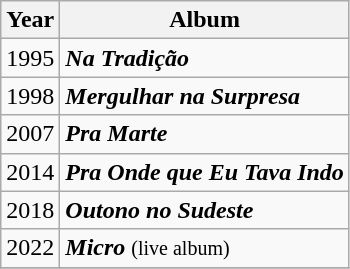<table class="wikitable">
<tr>
<th>Year</th>
<th>Album</th>
</tr>
<tr>
<td>1995</td>
<td><strong><em>Na Tradição</em></strong> </td>
</tr>
<tr>
<td>1998</td>
<td><strong><em>Mergulhar na Surpresa</em></strong> </td>
</tr>
<tr>
<td>2007</td>
<td><strong><em>Pra Marte</em></strong> </td>
</tr>
<tr>
<td>2014</td>
<td><strong><em>Pra Onde que Eu Tava Indo</em></strong> </td>
</tr>
<tr>
<td>2018</td>
<td><strong><em>Outono no Sudeste</em></strong> </td>
</tr>
<tr>
<td>2022</td>
<td><strong><em>Micro</em></strong> <small>(live album)</small></td>
</tr>
<tr>
</tr>
</table>
